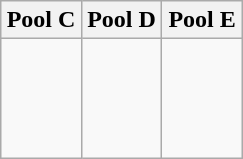<table class="wikitable">
<tr>
<th width=33%>Pool C</th>
<th width=33%>Pool D</th>
<th width=33%>Pool E</th>
</tr>
<tr>
<td><br><br>
<br>
<br>
</td>
<td><br><br>
<br>
<br>
</td>
<td><br><br>
<br>
<br>
</td>
</tr>
</table>
